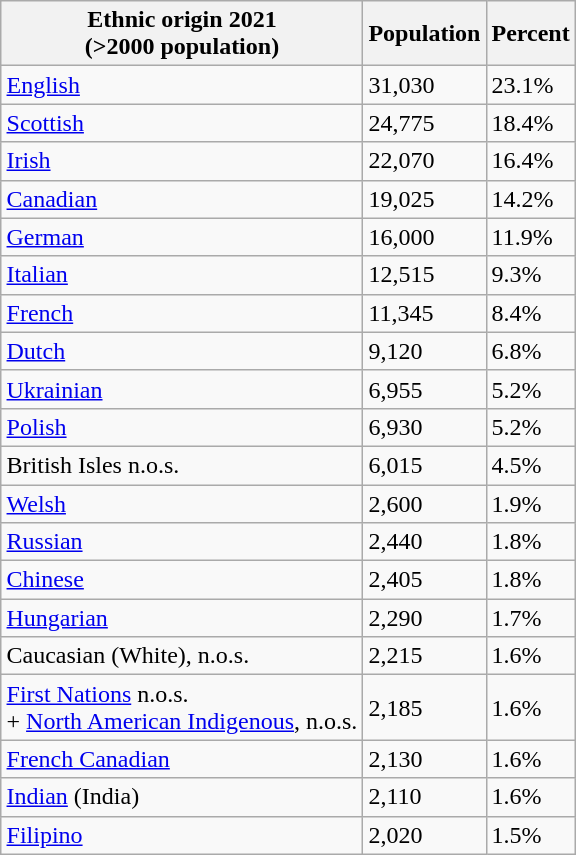<table class="wikitable" align="right">
<tr>
<th>Ethnic origin 2021<br>(>2000 population)</th>
<th>Population</th>
<th>Percent</th>
</tr>
<tr>
<td><a href='#'>English</a></td>
<td>31,030</td>
<td>23.1%</td>
</tr>
<tr>
<td><a href='#'>Scottish</a></td>
<td>24,775</td>
<td>18.4%</td>
</tr>
<tr>
<td><a href='#'>Irish</a></td>
<td>22,070</td>
<td>16.4%</td>
</tr>
<tr>
<td><a href='#'>Canadian</a></td>
<td>19,025</td>
<td>14.2%</td>
</tr>
<tr>
<td><a href='#'>German</a></td>
<td>16,000</td>
<td>11.9%</td>
</tr>
<tr>
<td><a href='#'>Italian</a></td>
<td>12,515</td>
<td>9.3%</td>
</tr>
<tr>
<td><a href='#'>French</a></td>
<td>11,345</td>
<td>8.4%</td>
</tr>
<tr>
<td><a href='#'>Dutch</a></td>
<td>9,120</td>
<td>6.8%</td>
</tr>
<tr>
<td><a href='#'>Ukrainian</a></td>
<td>6,955</td>
<td>5.2%</td>
</tr>
<tr>
<td><a href='#'>Polish</a></td>
<td>6,930</td>
<td>5.2%</td>
</tr>
<tr>
<td>British Isles n.o.s.</td>
<td>6,015</td>
<td>4.5%</td>
</tr>
<tr>
<td><a href='#'>Welsh</a></td>
<td>2,600</td>
<td>1.9%</td>
</tr>
<tr>
<td><a href='#'>Russian</a></td>
<td>2,440</td>
<td>1.8%</td>
</tr>
<tr>
<td><a href='#'>Chinese</a></td>
<td>2,405</td>
<td>1.8%</td>
</tr>
<tr>
<td><a href='#'>Hungarian</a></td>
<td>2,290</td>
<td>1.7%</td>
</tr>
<tr>
<td>Caucasian (White), n.o.s.</td>
<td>2,215</td>
<td>1.6%</td>
</tr>
<tr>
<td><a href='#'>First Nations</a> n.o.s.<br>+ <a href='#'>North American Indigenous</a>, n.o.s.</td>
<td>2,185</td>
<td>1.6%</td>
</tr>
<tr>
<td><a href='#'>French Canadian</a></td>
<td>2,130</td>
<td>1.6%</td>
</tr>
<tr>
<td><a href='#'>Indian</a> (India)</td>
<td>2,110</td>
<td>1.6%</td>
</tr>
<tr>
<td><a href='#'>Filipino</a></td>
<td>2,020</td>
<td>1.5%</td>
</tr>
</table>
